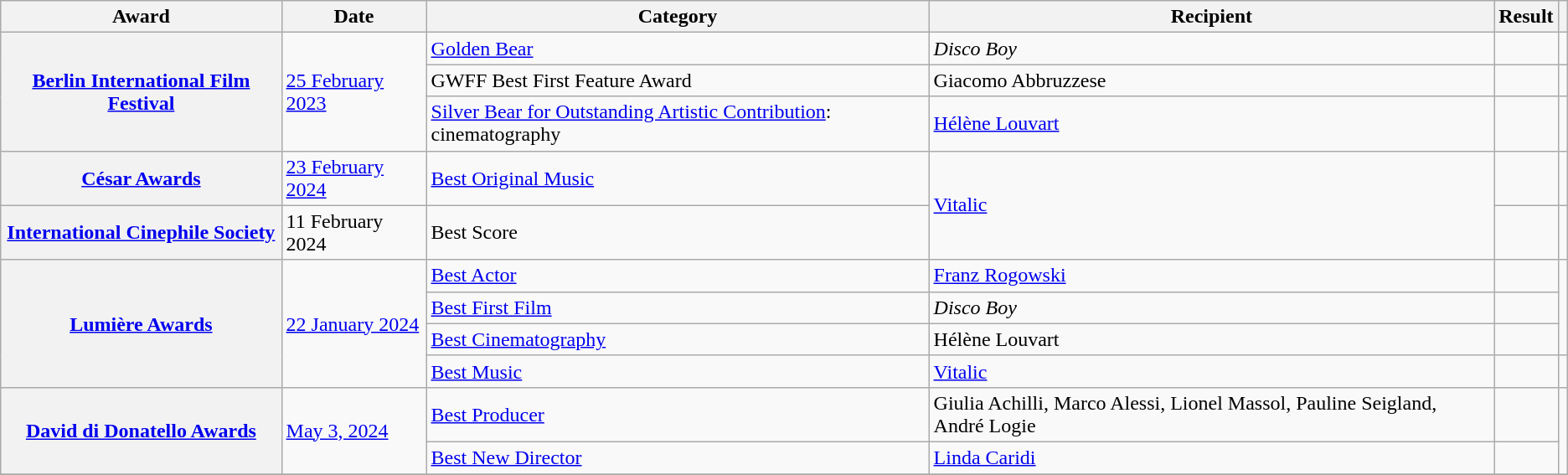<table class="wikitable sortable plainrowheaders">
<tr>
<th>Award</th>
<th>Date</th>
<th>Category</th>
<th>Recipient</th>
<th>Result</th>
<th></th>
</tr>
<tr>
<th scope="row" rowspan="3"><a href='#'>Berlin International Film Festival</a></th>
<td rowspan="3"><a href='#'>25 February 2023</a></td>
<td><a href='#'>Golden Bear</a></td>
<td><em>Disco Boy</em></td>
<td></td>
<td align="center"></td>
</tr>
<tr>
<td>GWFF Best First Feature Award</td>
<td>Giacomo Abbruzzese</td>
<td></td>
<td align="center"></td>
</tr>
<tr>
<td><a href='#'>Silver Bear for Outstanding Artistic Contribution</a>: cinematography</td>
<td><a href='#'>Hélène Louvart</a></td>
<td></td>
<td align="center"></td>
</tr>
<tr>
<th scope="row"><a href='#'>César Awards</a></th>
<td><a href='#'>23 February 2024</a></td>
<td><a href='#'>Best Original Music</a></td>
<td rowspan="2"><a href='#'>Vitalic</a></td>
<td></td>
<td align="center"></td>
</tr>
<tr>
<th scope="row"><a href='#'>International Cinephile Society</a></th>
<td>11 February 2024</td>
<td>Best Score</td>
<td></td>
<td align="center"></td>
</tr>
<tr>
<th rowspan="4" scope="row"><a href='#'>Lumière Awards</a></th>
<td rowspan="4"><a href='#'>22 January 2024</a></td>
<td><a href='#'>Best Actor</a></td>
<td><a href='#'>Franz Rogowski</a></td>
<td></td>
<td rowspan="3" align="center"></td>
</tr>
<tr>
<td><a href='#'>Best First Film</a></td>
<td><em>Disco Boy</em></td>
<td></td>
</tr>
<tr>
<td><a href='#'>Best Cinematography</a></td>
<td>Hélène Louvart</td>
<td></td>
</tr>
<tr>
<td><a href='#'>Best Music</a></td>
<td><a href='#'>Vitalic</a></td>
<td></td>
<td align="center"></td>
</tr>
<tr>
<th rowspan="2" scope="row"><a href='#'>David di Donatello Awards</a></th>
<td rowspan="2"><a href='#'>May 3, 2024</a></td>
<td><a href='#'>Best Producer</a></td>
<td>Giulia Achilli, Marco Alessi, Lionel Massol, Pauline Seigland, André Logie</td>
<td></td>
<td align=center rowspan="2"></td>
</tr>
<tr>
<td><a href='#'>Best New Director</a></td>
<td><a href='#'>Linda Caridi</a></td>
<td></td>
</tr>
<tr>
</tr>
</table>
